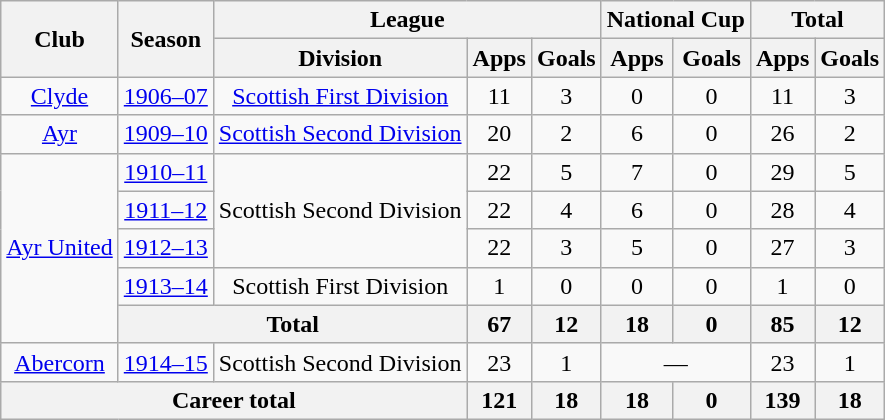<table class="wikitable" style="text-align: center">
<tr>
<th rowspan="2">Club</th>
<th rowspan="2">Season</th>
<th colspan="3">League</th>
<th colspan="2">National Cup</th>
<th colspan="2">Total</th>
</tr>
<tr>
<th>Division</th>
<th>Apps</th>
<th>Goals</th>
<th>Apps</th>
<th>Goals</th>
<th>Apps</th>
<th>Goals</th>
</tr>
<tr>
<td><a href='#'>Clyde</a></td>
<td><a href='#'>1906–07</a></td>
<td><a href='#'>Scottish First Division</a></td>
<td>11</td>
<td>3</td>
<td>0</td>
<td>0</td>
<td>11</td>
<td>3</td>
</tr>
<tr>
<td><a href='#'>Ayr</a></td>
<td><a href='#'>1909–10</a></td>
<td><a href='#'>Scottish Second Division</a></td>
<td>20</td>
<td>2</td>
<td>6</td>
<td>0</td>
<td>26</td>
<td>2</td>
</tr>
<tr>
<td rowspan="5"><a href='#'>Ayr United</a></td>
<td><a href='#'>1910–11</a></td>
<td rowspan="3">Scottish Second Division</td>
<td>22</td>
<td>5</td>
<td>7</td>
<td>0</td>
<td>29</td>
<td>5</td>
</tr>
<tr>
<td><a href='#'>1911–12</a></td>
<td>22</td>
<td>4</td>
<td>6</td>
<td>0</td>
<td>28</td>
<td>4</td>
</tr>
<tr>
<td><a href='#'>1912–13</a></td>
<td>22</td>
<td>3</td>
<td>5</td>
<td>0</td>
<td>27</td>
<td>3</td>
</tr>
<tr>
<td><a href='#'>1913–14</a></td>
<td>Scottish First Division</td>
<td>1</td>
<td>0</td>
<td>0</td>
<td>0</td>
<td>1</td>
<td>0</td>
</tr>
<tr>
<th colspan="2">Total</th>
<th>67</th>
<th>12</th>
<th>18</th>
<th>0</th>
<th>85</th>
<th>12</th>
</tr>
<tr>
<td><a href='#'>Abercorn</a></td>
<td><a href='#'>1914–15</a></td>
<td>Scottish Second Division</td>
<td>23</td>
<td>1</td>
<td colspan="2">―</td>
<td>23</td>
<td>1</td>
</tr>
<tr>
<th colspan="3">Career total</th>
<th>121</th>
<th>18</th>
<th>18</th>
<th>0</th>
<th>139</th>
<th>18</th>
</tr>
</table>
